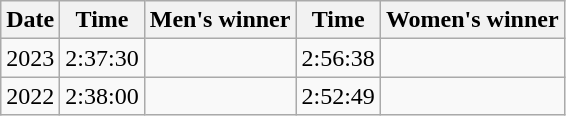<table class="wikitable sortable">
<tr>
<th>Date</th>
<th>Time</th>
<th>Men's winner</th>
<th>Time</th>
<th>Women's winner</th>
</tr>
<tr>
<td>2023</td>
<td>2:37:30</td>
<td></td>
<td>2:56:38</td>
<td></td>
</tr>
<tr>
<td>2022</td>
<td>2:38:00</td>
<td></td>
<td>2:52:49</td>
<td></td>
</tr>
</table>
